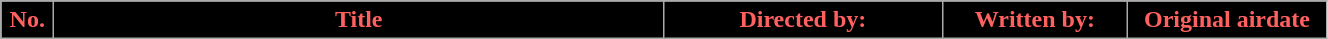<table class="wikitable plainrowheaders" style="width:70%; background:#FFFFFF">
<tr style="color:#FF6161">
<th style="background:#000000; width:4%">No.</th>
<th style="background:#000000">Title</th>
<th style="background:#000000; width:21%">Directed by:</th>
<th style="background:#000000; width:14%">Written by:</th>
<th style="background:#000000; width:15%">Original airdate<br>






</th>
</tr>
</table>
